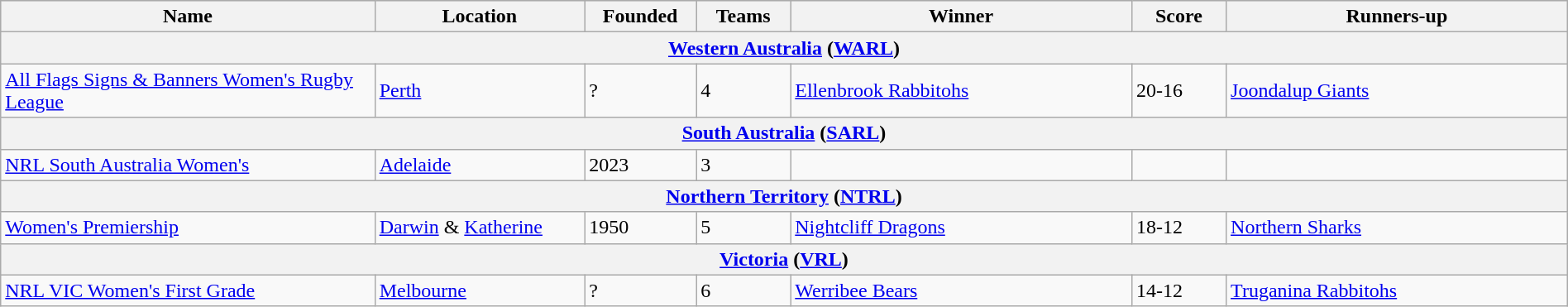<table class="wikitable" style="width:100%;">
<tr bgcolor="lightgrey">
<th width="220">Name</th>
<th width="120">Location</th>
<th width="50">Founded</th>
<th width="50">Teams</th>
<th width="200">Winner</th>
<th width="50">Score</th>
<th width="200">Runners-up</th>
</tr>
<tr>
<th colspan="7"><a href='#'>Western Australia</a> (<a href='#'>WARL</a>)</th>
</tr>
<tr>
<td><a href='#'>All Flags Signs & Banners Women's Rugby League</a></td>
<td><a href='#'>Perth</a></td>
<td>?</td>
<td>4</td>
<td> <a href='#'>Ellenbrook Rabbitohs</a></td>
<td>20-16</td>
<td> <a href='#'>Joondalup Giants</a></td>
</tr>
<tr>
<th colspan="7"><a href='#'>South Australia</a> (<a href='#'>SARL</a>)</th>
</tr>
<tr>
<td><a href='#'>NRL South Australia Women's</a></td>
<td><a href='#'>Adelaide</a></td>
<td>2023</td>
<td>3</td>
<td></td>
<td></td>
<td></td>
</tr>
<tr>
<th colspan="7"><a href='#'>Northern Territory</a> (<a href='#'>NTRL</a>)</th>
</tr>
<tr>
<td><a href='#'>Women's Premiership</a></td>
<td><a href='#'>Darwin</a> & <a href='#'>Katherine</a></td>
<td>1950</td>
<td>5</td>
<td> <a href='#'>Nightcliff Dragons</a></td>
<td>18-12</td>
<td> <a href='#'>Northern Sharks</a></td>
</tr>
<tr>
<th colspan="7"><a href='#'>Victoria</a> (<a href='#'>VRL</a>)</th>
</tr>
<tr>
<td><a href='#'>NRL VIC Women's First Grade</a></td>
<td><a href='#'>Melbourne</a></td>
<td>?</td>
<td>6</td>
<td> <a href='#'>Werribee Bears</a></td>
<td>14-12</td>
<td> <a href='#'>Truganina Rabbitohs</a></td>
</tr>
</table>
